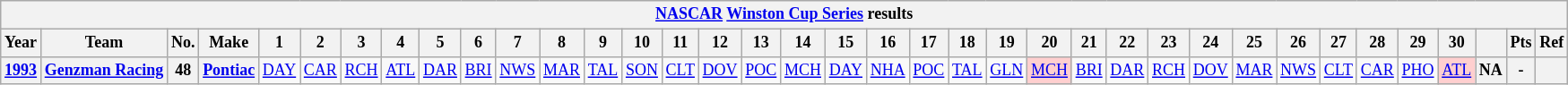<table class="wikitable" style="text-align:center; font-size:75%">
<tr>
<th colspan=39><a href='#'>NASCAR</a> <a href='#'>Winston Cup Series</a> results</th>
</tr>
<tr>
<th>Year</th>
<th>Team</th>
<th>No.</th>
<th>Make</th>
<th>1</th>
<th>2</th>
<th>3</th>
<th>4</th>
<th>5</th>
<th>6</th>
<th>7</th>
<th>8</th>
<th>9</th>
<th>10</th>
<th>11</th>
<th>12</th>
<th>13</th>
<th>14</th>
<th>15</th>
<th>16</th>
<th>17</th>
<th>18</th>
<th>19</th>
<th>20</th>
<th>21</th>
<th>22</th>
<th>23</th>
<th>24</th>
<th>25</th>
<th>26</th>
<th>27</th>
<th>28</th>
<th>29</th>
<th>30</th>
<th></th>
<th>Pts</th>
<th>Ref</th>
</tr>
<tr>
<th><a href='#'>1993</a></th>
<th><a href='#'>Genzman Racing</a></th>
<th>48</th>
<th><a href='#'>Pontiac</a></th>
<td><a href='#'>DAY</a></td>
<td><a href='#'>CAR</a></td>
<td><a href='#'>RCH</a></td>
<td><a href='#'>ATL</a></td>
<td><a href='#'>DAR</a></td>
<td><a href='#'>BRI</a></td>
<td><a href='#'>NWS</a></td>
<td><a href='#'>MAR</a></td>
<td><a href='#'>TAL</a></td>
<td><a href='#'>SON</a></td>
<td><a href='#'>CLT</a></td>
<td><a href='#'>DOV</a></td>
<td><a href='#'>POC</a></td>
<td><a href='#'>MCH</a></td>
<td><a href='#'>DAY</a></td>
<td><a href='#'>NHA</a></td>
<td><a href='#'>POC</a></td>
<td><a href='#'>TAL</a></td>
<td><a href='#'>GLN</a></td>
<td style="background:#FFCFCF;"><a href='#'>MCH</a><br></td>
<td><a href='#'>BRI</a></td>
<td><a href='#'>DAR</a></td>
<td><a href='#'>RCH</a></td>
<td><a href='#'>DOV</a></td>
<td><a href='#'>MAR</a></td>
<td><a href='#'>NWS</a></td>
<td><a href='#'>CLT</a></td>
<td><a href='#'>CAR</a></td>
<td><a href='#'>PHO</a></td>
<td style="background:#FFCFCF;"><a href='#'>ATL</a><br></td>
<th>NA</th>
<th>-</th>
<th></th>
</tr>
</table>
